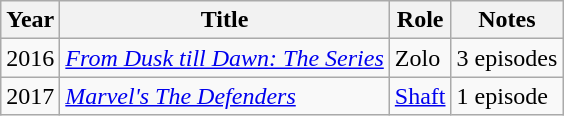<table class="wikitable sortable">
<tr>
<th>Year</th>
<th>Title</th>
<th>Role</th>
<th class="usortable">Notes</th>
</tr>
<tr>
<td>2016</td>
<td><em><a href='#'>From Dusk till Dawn: The Series</a></em></td>
<td>Zolo</td>
<td>3 episodes</td>
</tr>
<tr>
<td>2017</td>
<td><em><a href='#'>Marvel's The Defenders</a></em></td>
<td><a href='#'>Shaft</a></td>
<td>1 episode</td>
</tr>
</table>
